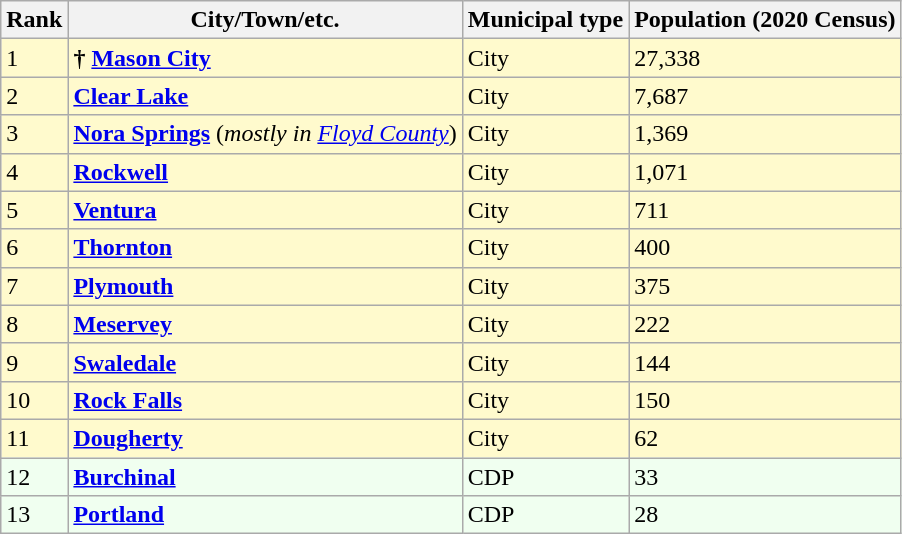<table class="wikitable sortable">
<tr>
<th>Rank</th>
<th>City/Town/etc.</th>
<th>Municipal type</th>
<th>Population (2020 Census)</th>
</tr>
<tr style="background-color:#FFFACD;">
<td>1</td>
<td><strong>†</strong> <strong><a href='#'>Mason City</a></strong></td>
<td>City</td>
<td>27,338</td>
</tr>
<tr style="background-color:#FFFACD;">
<td>2</td>
<td><strong><a href='#'>Clear Lake</a></strong></td>
<td>City</td>
<td>7,687</td>
</tr>
<tr style="background-color:#FFFACD;">
<td>3</td>
<td><strong><a href='#'>Nora Springs</a></strong> (<em>mostly in <a href='#'>Floyd County</a></em>)</td>
<td>City</td>
<td>1,369</td>
</tr>
<tr style="background-color:#FFFACD;">
<td>4</td>
<td><strong><a href='#'>Rockwell</a></strong></td>
<td>City</td>
<td>1,071</td>
</tr>
<tr style="background-color:#FFFACD;">
<td>5</td>
<td><strong><a href='#'>Ventura</a></strong></td>
<td>City</td>
<td>711</td>
</tr>
<tr style="background-color:#FFFACD;">
<td>6</td>
<td><strong><a href='#'>Thornton</a></strong></td>
<td>City</td>
<td>400</td>
</tr>
<tr style="background-color:#FFFACD;">
<td>7</td>
<td><strong><a href='#'>Plymouth</a></strong></td>
<td>City</td>
<td>375</td>
</tr>
<tr style="background-color:#FFFACD;">
<td>8</td>
<td><strong><a href='#'>Meservey</a></strong></td>
<td>City</td>
<td>222</td>
</tr>
<tr style="background-color:#FFFACD;">
<td>9</td>
<td><strong><a href='#'>Swaledale</a></strong></td>
<td>City</td>
<td>144</td>
</tr>
<tr style="background-color:#FFFACD;">
<td>10</td>
<td><strong><a href='#'>Rock Falls</a></strong></td>
<td>City</td>
<td>150</td>
</tr>
<tr style="background-color:#FFFACD;">
<td>11</td>
<td><strong><a href='#'>Dougherty</a></strong></td>
<td>City</td>
<td>62</td>
</tr>
<tr style="background-color:#F0FFF0;">
<td>12</td>
<td><strong><a href='#'>Burchinal</a></strong></td>
<td>CDP</td>
<td>33</td>
</tr>
<tr style="background-color:#F0FFF0;">
<td>13</td>
<td><strong><a href='#'>Portland</a></strong></td>
<td>CDP</td>
<td>28</td>
</tr>
</table>
